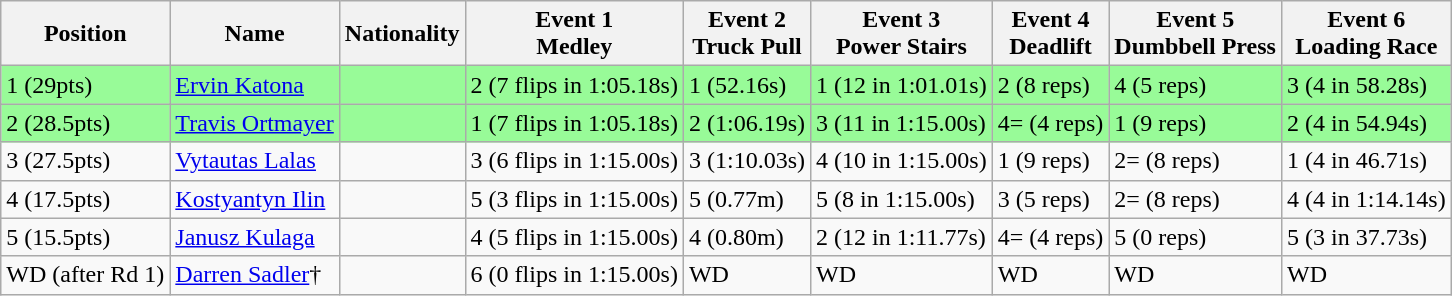<table class="sortable wikitable" style="margin:auto;">
<tr>
<th>Position</th>
<th>Name</th>
<th>Nationality</th>
<th>Event 1<br>Medley</th>
<th>Event 2<br>Truck Pull</th>
<th>Event 3<br>Power Stairs</th>
<th>Event 4<br>Deadlift</th>
<th>Event 5<br>Dumbbell Press</th>
<th>Event 6<br>Loading Race</th>
</tr>
<tr style="background:palegreen;">
<td>1 (29pts)</td>
<td><a href='#'>Ervin Katona</a></td>
<td></td>
<td>2 (7 flips in 1:05.18s)</td>
<td>1 (52.16s)</td>
<td>1 (12 in 1:01.01s)</td>
<td>2 (8 reps)</td>
<td>4 (5 reps)</td>
<td>3 (4 in 58.28s)</td>
</tr>
<tr style="background:palegreen;">
<td>2 (28.5pts)</td>
<td><a href='#'>Travis Ortmayer</a></td>
<td></td>
<td>1 (7 flips in 1:05.18s)</td>
<td>2 (1:06.19s)</td>
<td>3 (11 in 1:15.00s)</td>
<td>4= (4 reps)</td>
<td>1 (9 reps)</td>
<td>2 (4 in 54.94s)</td>
</tr>
<tr>
<td>3 (27.5pts)</td>
<td><a href='#'>Vytautas Lalas</a></td>
<td></td>
<td>3 (6 flips in 1:15.00s)</td>
<td>3 (1:10.03s)</td>
<td>4 (10 in 1:15.00s)</td>
<td>1 (9 reps)</td>
<td>2= (8 reps)</td>
<td>1 (4 in 46.71s)</td>
</tr>
<tr>
<td>4 (17.5pts)</td>
<td><a href='#'>Kostyantyn Ilin</a></td>
<td></td>
<td>5 (3 flips in 1:15.00s)</td>
<td>5 (0.77m)</td>
<td>5 (8 in 1:15.00s)</td>
<td>3 (5 reps)</td>
<td>2= (8 reps)</td>
<td>4 (4 in 1:14.14s)</td>
</tr>
<tr>
<td>5 (15.5pts)</td>
<td><a href='#'>Janusz Kulaga</a></td>
<td></td>
<td>4 (5 flips in 1:15.00s)</td>
<td>4 (0.80m)</td>
<td>2 (12 in 1:11.77s)</td>
<td>4= (4 reps)</td>
<td>5 (0 reps)</td>
<td>5 (3 in 37.73s)</td>
</tr>
<tr>
<td>WD (after Rd 1)</td>
<td><a href='#'>Darren Sadler</a>†</td>
<td></td>
<td>6 (0 flips in 1:15.00s)</td>
<td>WD</td>
<td>WD</td>
<td>WD</td>
<td>WD</td>
<td>WD</td>
</tr>
</table>
